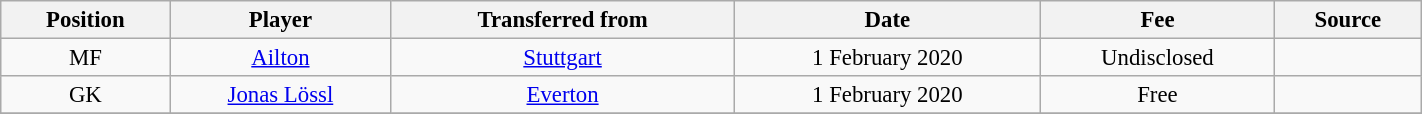<table class="wikitable sortable" style="width:75%; font-size:95%; text-align:center;">
<tr>
<th>Position</th>
<th>Player</th>
<th>Transferred from</th>
<th>Date</th>
<th>Fee</th>
<th>Source</th>
</tr>
<tr>
<td>MF</td>
<td> <a href='#'>Ailton</a></td>
<td> <a href='#'>Stuttgart</a></td>
<td>1 February 2020</td>
<td>Undisclosed</td>
<td></td>
</tr>
<tr>
<td>GK</td>
<td> <a href='#'>Jonas Lössl</a></td>
<td> <a href='#'>Everton</a></td>
<td>1 February 2020</td>
<td>Free</td>
<td></td>
</tr>
<tr>
</tr>
</table>
